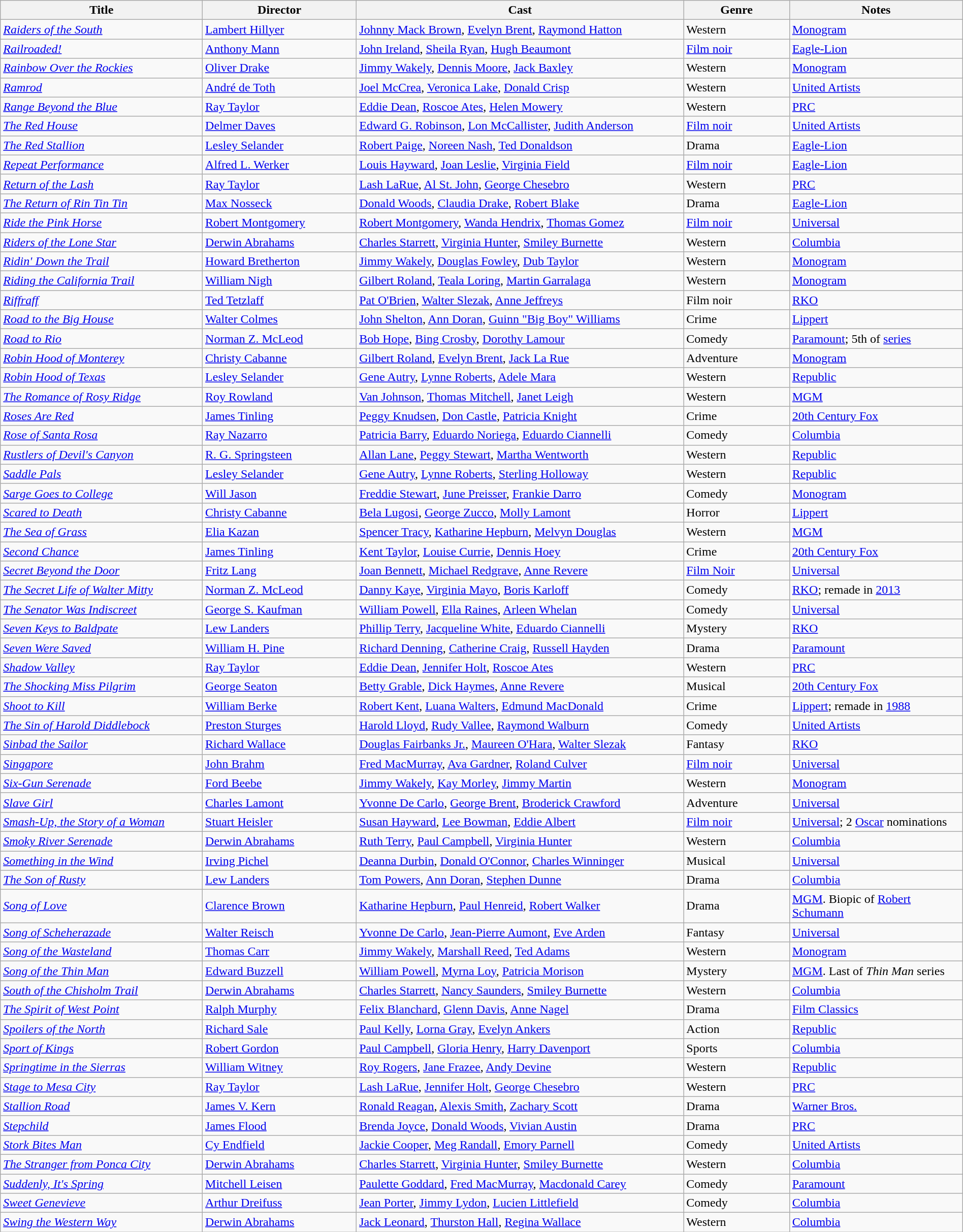<table class="wikitable" style="width:100%;">
<tr>
<th style="width:21%;">Title</th>
<th style="width:16%;">Director</th>
<th style="width:34%;">Cast</th>
<th style="width:11%;">Genre</th>
<th style="width:18%;">Notes</th>
</tr>
<tr>
<td><em><a href='#'>Raiders of the South</a></em></td>
<td><a href='#'>Lambert Hillyer</a></td>
<td><a href='#'>Johnny Mack Brown</a>, <a href='#'>Evelyn Brent</a>, <a href='#'>Raymond Hatton</a></td>
<td>Western</td>
<td><a href='#'>Monogram</a></td>
</tr>
<tr>
<td><em><a href='#'>Railroaded!</a></em></td>
<td><a href='#'>Anthony Mann</a></td>
<td><a href='#'>John Ireland</a>, <a href='#'>Sheila Ryan</a>, <a href='#'>Hugh Beaumont</a></td>
<td><a href='#'>Film noir</a></td>
<td><a href='#'>Eagle-Lion</a></td>
</tr>
<tr>
<td><em><a href='#'>Rainbow Over the Rockies</a></em></td>
<td><a href='#'>Oliver Drake</a></td>
<td><a href='#'>Jimmy Wakely</a>, <a href='#'>Dennis Moore</a>, <a href='#'>Jack Baxley</a></td>
<td>Western</td>
<td><a href='#'>Monogram</a></td>
</tr>
<tr>
<td><em><a href='#'>Ramrod</a></em></td>
<td><a href='#'>André de Toth</a></td>
<td><a href='#'>Joel McCrea</a>, <a href='#'>Veronica Lake</a>, <a href='#'>Donald Crisp</a></td>
<td>Western</td>
<td><a href='#'>United Artists</a></td>
</tr>
<tr>
<td><em><a href='#'>Range Beyond the Blue</a></em></td>
<td><a href='#'>Ray Taylor</a></td>
<td><a href='#'>Eddie Dean</a>, <a href='#'>Roscoe Ates</a>, <a href='#'>Helen Mowery</a></td>
<td>Western</td>
<td><a href='#'>PRC</a></td>
</tr>
<tr>
<td><em><a href='#'>The Red House</a></em></td>
<td><a href='#'>Delmer Daves</a></td>
<td><a href='#'>Edward G. Robinson</a>, <a href='#'>Lon McCallister</a>, <a href='#'>Judith Anderson</a></td>
<td><a href='#'>Film noir</a></td>
<td><a href='#'>United Artists</a></td>
</tr>
<tr>
<td><em><a href='#'>The Red Stallion</a></em></td>
<td><a href='#'>Lesley Selander</a></td>
<td><a href='#'>Robert Paige</a>, <a href='#'>Noreen Nash</a>, <a href='#'>Ted Donaldson</a></td>
<td>Drama</td>
<td><a href='#'>Eagle-Lion</a></td>
</tr>
<tr>
<td><em><a href='#'>Repeat Performance</a></em></td>
<td><a href='#'>Alfred L. Werker</a></td>
<td><a href='#'>Louis Hayward</a>, <a href='#'>Joan Leslie</a>, <a href='#'>Virginia Field</a></td>
<td><a href='#'>Film noir</a></td>
<td><a href='#'>Eagle-Lion</a></td>
</tr>
<tr>
<td><em><a href='#'>Return of the Lash</a></em></td>
<td><a href='#'>Ray Taylor</a></td>
<td><a href='#'>Lash LaRue</a>, <a href='#'>Al St. John</a>, <a href='#'>George Chesebro</a></td>
<td>Western</td>
<td><a href='#'>PRC</a></td>
</tr>
<tr>
<td><em><a href='#'>The Return of Rin Tin Tin</a></em></td>
<td><a href='#'>Max Nosseck</a></td>
<td><a href='#'>Donald Woods</a>, <a href='#'>Claudia Drake</a>, <a href='#'>Robert Blake</a></td>
<td>Drama</td>
<td><a href='#'>Eagle-Lion</a></td>
</tr>
<tr>
<td><em><a href='#'>Ride the Pink Horse</a></em></td>
<td><a href='#'>Robert Montgomery</a></td>
<td><a href='#'>Robert Montgomery</a>, <a href='#'>Wanda Hendrix</a>, <a href='#'>Thomas Gomez</a></td>
<td><a href='#'>Film noir</a></td>
<td><a href='#'>Universal</a></td>
</tr>
<tr>
<td><em><a href='#'>Riders of the Lone Star</a></em></td>
<td><a href='#'>Derwin Abrahams</a></td>
<td><a href='#'>Charles Starrett</a>, <a href='#'>Virginia Hunter</a>, <a href='#'>Smiley Burnette</a></td>
<td>Western</td>
<td><a href='#'>Columbia</a></td>
</tr>
<tr>
<td><em><a href='#'>Ridin' Down the Trail</a></em></td>
<td><a href='#'>Howard Bretherton</a></td>
<td><a href='#'>Jimmy Wakely</a>, <a href='#'>Douglas Fowley</a>, <a href='#'>Dub Taylor</a></td>
<td>Western</td>
<td><a href='#'>Monogram</a></td>
</tr>
<tr>
<td><em><a href='#'>Riding the California Trail</a></em></td>
<td><a href='#'>William Nigh</a></td>
<td><a href='#'>Gilbert Roland</a>, <a href='#'>Teala Loring</a>, <a href='#'>Martin Garralaga</a></td>
<td>Western</td>
<td><a href='#'>Monogram</a></td>
</tr>
<tr>
<td><em><a href='#'>Riffraff</a></em></td>
<td><a href='#'>Ted Tetzlaff</a></td>
<td><a href='#'>Pat O'Brien</a>, <a href='#'>Walter Slezak</a>, <a href='#'>Anne Jeffreys</a></td>
<td>Film noir</td>
<td><a href='#'>RKO</a></td>
</tr>
<tr>
<td><em><a href='#'>Road to the Big House</a></em></td>
<td><a href='#'>Walter Colmes</a></td>
<td><a href='#'>John Shelton</a>, <a href='#'>Ann Doran</a>, <a href='#'>Guinn "Big Boy" Williams</a></td>
<td>Crime</td>
<td><a href='#'>Lippert</a></td>
</tr>
<tr>
<td><em><a href='#'>Road to Rio</a></em></td>
<td><a href='#'>Norman Z. McLeod</a></td>
<td><a href='#'>Bob Hope</a>, <a href='#'>Bing Crosby</a>, <a href='#'>Dorothy Lamour</a></td>
<td>Comedy</td>
<td><a href='#'>Paramount</a>; 5th of <a href='#'>series</a></td>
</tr>
<tr>
<td><em><a href='#'>Robin Hood of Monterey</a></em></td>
<td><a href='#'>Christy Cabanne</a></td>
<td><a href='#'>Gilbert Roland</a>, <a href='#'>Evelyn Brent</a>, <a href='#'>Jack La Rue</a></td>
<td>Adventure</td>
<td><a href='#'>Monogram</a></td>
</tr>
<tr>
<td><em><a href='#'>Robin Hood of Texas</a></em></td>
<td><a href='#'>Lesley Selander</a></td>
<td><a href='#'>Gene Autry</a>, <a href='#'>Lynne Roberts</a>, <a href='#'>Adele Mara</a></td>
<td>Western</td>
<td><a href='#'>Republic</a></td>
</tr>
<tr>
<td><em><a href='#'>The Romance of Rosy Ridge</a></em></td>
<td><a href='#'>Roy Rowland</a></td>
<td><a href='#'>Van Johnson</a>, <a href='#'>Thomas Mitchell</a>, <a href='#'>Janet Leigh</a></td>
<td>Western</td>
<td><a href='#'>MGM</a></td>
</tr>
<tr>
<td><em><a href='#'>Roses Are Red</a></em></td>
<td><a href='#'>James Tinling</a></td>
<td><a href='#'>Peggy Knudsen</a>, <a href='#'>Don Castle</a>, <a href='#'>Patricia Knight</a></td>
<td>Crime</td>
<td><a href='#'>20th Century Fox</a></td>
</tr>
<tr>
<td><em><a href='#'>Rose of Santa Rosa</a></em></td>
<td><a href='#'>Ray Nazarro</a></td>
<td><a href='#'>Patricia Barry</a>, <a href='#'>Eduardo Noriega</a>, <a href='#'>Eduardo Ciannelli</a></td>
<td>Comedy</td>
<td><a href='#'>Columbia</a></td>
</tr>
<tr>
<td><em><a href='#'>Rustlers of Devil's Canyon</a></em></td>
<td><a href='#'>R. G. Springsteen</a></td>
<td><a href='#'>Allan Lane</a>, <a href='#'>Peggy Stewart</a>, <a href='#'>Martha Wentworth</a></td>
<td>Western</td>
<td><a href='#'>Republic</a></td>
</tr>
<tr>
<td><em><a href='#'>Saddle Pals</a></em></td>
<td><a href='#'>Lesley Selander</a></td>
<td><a href='#'>Gene Autry</a>, <a href='#'>Lynne Roberts</a>, <a href='#'>Sterling Holloway</a></td>
<td>Western</td>
<td><a href='#'>Republic</a></td>
</tr>
<tr>
<td><em><a href='#'>Sarge Goes to College</a></em></td>
<td><a href='#'>Will Jason</a></td>
<td><a href='#'>Freddie Stewart</a>, <a href='#'>June Preisser</a>, <a href='#'>Frankie Darro</a></td>
<td>Comedy</td>
<td><a href='#'>Monogram</a></td>
</tr>
<tr>
<td><em><a href='#'>Scared to Death</a></em></td>
<td><a href='#'>Christy Cabanne</a></td>
<td><a href='#'>Bela Lugosi</a>, <a href='#'>George Zucco</a>, <a href='#'>Molly Lamont</a></td>
<td>Horror</td>
<td><a href='#'>Lippert</a></td>
</tr>
<tr>
<td><em><a href='#'>The Sea of Grass</a></em></td>
<td><a href='#'>Elia Kazan</a></td>
<td><a href='#'>Spencer Tracy</a>, <a href='#'>Katharine Hepburn</a>, <a href='#'>Melvyn Douglas</a></td>
<td>Western</td>
<td><a href='#'>MGM</a></td>
</tr>
<tr>
<td><em><a href='#'>Second Chance</a></em></td>
<td><a href='#'>James Tinling</a></td>
<td><a href='#'>Kent Taylor</a>, <a href='#'>Louise Currie</a>, <a href='#'>Dennis Hoey</a></td>
<td>Crime</td>
<td><a href='#'>20th Century Fox</a></td>
</tr>
<tr>
<td><em><a href='#'>Secret Beyond the Door</a></em></td>
<td><a href='#'>Fritz Lang</a></td>
<td><a href='#'>Joan Bennett</a>, <a href='#'>Michael Redgrave</a>, <a href='#'>Anne Revere</a></td>
<td><a href='#'>Film Noir</a></td>
<td><a href='#'>Universal</a></td>
</tr>
<tr>
<td><em><a href='#'>The Secret Life of Walter Mitty</a></em></td>
<td><a href='#'>Norman Z. McLeod</a></td>
<td><a href='#'>Danny Kaye</a>, <a href='#'>Virginia Mayo</a>, <a href='#'>Boris Karloff</a></td>
<td>Comedy</td>
<td><a href='#'>RKO</a>; remade in <a href='#'>2013</a></td>
</tr>
<tr>
<td><em><a href='#'>The Senator Was Indiscreet</a></em></td>
<td><a href='#'>George S. Kaufman</a></td>
<td><a href='#'>William Powell</a>, <a href='#'>Ella Raines</a>, <a href='#'>Arleen Whelan</a></td>
<td>Comedy</td>
<td><a href='#'>Universal</a></td>
</tr>
<tr>
<td><em><a href='#'>Seven Keys to Baldpate</a></em></td>
<td><a href='#'>Lew Landers</a></td>
<td><a href='#'>Phillip Terry</a>, <a href='#'>Jacqueline White</a>, <a href='#'>Eduardo Ciannelli</a></td>
<td>Mystery</td>
<td><a href='#'>RKO</a></td>
</tr>
<tr>
<td><em><a href='#'>Seven Were Saved</a></em></td>
<td><a href='#'>William H. Pine</a></td>
<td><a href='#'>Richard Denning</a>, <a href='#'>Catherine Craig</a>, <a href='#'>Russell Hayden</a></td>
<td>Drama</td>
<td><a href='#'>Paramount</a></td>
</tr>
<tr>
<td><em><a href='#'>Shadow Valley</a></em></td>
<td><a href='#'>Ray Taylor</a></td>
<td><a href='#'>Eddie Dean</a>, <a href='#'>Jennifer Holt</a>, <a href='#'>Roscoe Ates</a></td>
<td>Western</td>
<td><a href='#'>PRC</a></td>
</tr>
<tr>
<td><em><a href='#'>The Shocking Miss Pilgrim</a></em></td>
<td><a href='#'>George Seaton</a></td>
<td><a href='#'>Betty Grable</a>, <a href='#'>Dick Haymes</a>, <a href='#'>Anne Revere</a></td>
<td>Musical</td>
<td><a href='#'>20th Century Fox</a></td>
</tr>
<tr>
<td><em><a href='#'>Shoot to Kill</a></em></td>
<td><a href='#'>William Berke</a></td>
<td><a href='#'>Robert Kent</a>, <a href='#'>Luana Walters</a>, <a href='#'>Edmund MacDonald</a></td>
<td>Crime</td>
<td><a href='#'>Lippert</a>; remade in <a href='#'>1988</a></td>
</tr>
<tr>
<td><em><a href='#'>The Sin of Harold Diddlebock</a></em></td>
<td><a href='#'>Preston Sturges</a></td>
<td><a href='#'>Harold Lloyd</a>, <a href='#'>Rudy Vallee</a>, <a href='#'>Raymond Walburn</a></td>
<td>Comedy</td>
<td><a href='#'>United Artists</a></td>
</tr>
<tr>
<td><em><a href='#'>Sinbad the Sailor</a></em></td>
<td><a href='#'>Richard Wallace</a></td>
<td><a href='#'>Douglas Fairbanks Jr.</a>, <a href='#'>Maureen O'Hara</a>, <a href='#'>Walter Slezak</a></td>
<td>Fantasy</td>
<td><a href='#'>RKO</a></td>
</tr>
<tr>
<td><em><a href='#'>Singapore</a></em></td>
<td><a href='#'>John Brahm</a></td>
<td><a href='#'>Fred MacMurray</a>, <a href='#'>Ava Gardner</a>, <a href='#'>Roland Culver</a></td>
<td><a href='#'>Film noir</a></td>
<td><a href='#'>Universal</a></td>
</tr>
<tr>
<td><em><a href='#'>Six-Gun Serenade</a></em></td>
<td><a href='#'>Ford Beebe</a></td>
<td><a href='#'>Jimmy Wakely</a>, <a href='#'>Kay Morley</a>, <a href='#'>Jimmy Martin</a></td>
<td>Western</td>
<td><a href='#'>Monogram</a></td>
</tr>
<tr>
<td><em><a href='#'>Slave Girl</a></em></td>
<td><a href='#'>Charles Lamont</a></td>
<td><a href='#'>Yvonne De Carlo</a>, <a href='#'>George Brent</a>, <a href='#'>Broderick Crawford</a></td>
<td>Adventure</td>
<td><a href='#'>Universal</a></td>
</tr>
<tr>
<td><em><a href='#'>Smash-Up, the Story of a Woman</a></em></td>
<td><a href='#'>Stuart Heisler</a></td>
<td><a href='#'>Susan Hayward</a>, <a href='#'>Lee Bowman</a>, <a href='#'>Eddie Albert</a></td>
<td><a href='#'>Film noir</a></td>
<td><a href='#'>Universal</a>; 2 <a href='#'>Oscar</a> nominations</td>
</tr>
<tr>
<td><em><a href='#'>Smoky River Serenade</a></em></td>
<td><a href='#'>Derwin Abrahams</a></td>
<td><a href='#'>Ruth Terry</a>, <a href='#'>Paul Campbell</a>, <a href='#'>Virginia Hunter</a></td>
<td>Western</td>
<td><a href='#'>Columbia</a></td>
</tr>
<tr>
<td><em><a href='#'>Something in the Wind</a></em></td>
<td><a href='#'>Irving Pichel</a></td>
<td><a href='#'>Deanna Durbin</a>, <a href='#'>Donald O'Connor</a>, <a href='#'>Charles Winninger</a></td>
<td>Musical</td>
<td><a href='#'>Universal</a></td>
</tr>
<tr>
<td><em><a href='#'>The Son of Rusty</a></em></td>
<td><a href='#'>Lew Landers</a></td>
<td><a href='#'>Tom Powers</a>, <a href='#'>Ann Doran</a>, <a href='#'>Stephen Dunne</a></td>
<td>Drama</td>
<td><a href='#'>Columbia</a></td>
</tr>
<tr>
<td><em><a href='#'>Song of Love</a></em></td>
<td><a href='#'>Clarence Brown</a></td>
<td><a href='#'>Katharine Hepburn</a>, <a href='#'>Paul Henreid</a>, <a href='#'>Robert Walker</a></td>
<td>Drama</td>
<td><a href='#'>MGM</a>. Biopic of <a href='#'>Robert Schumann</a></td>
</tr>
<tr>
<td><em><a href='#'>Song of Scheherazade</a></em></td>
<td><a href='#'>Walter Reisch</a></td>
<td><a href='#'>Yvonne De Carlo</a>, <a href='#'>Jean-Pierre Aumont</a>, <a href='#'>Eve Arden</a></td>
<td>Fantasy</td>
<td><a href='#'>Universal</a></td>
</tr>
<tr>
<td><em><a href='#'>Song of the Wasteland</a></em></td>
<td><a href='#'>Thomas Carr</a></td>
<td><a href='#'>Jimmy Wakely</a>, <a href='#'>Marshall Reed</a>, <a href='#'>Ted Adams</a></td>
<td>Western</td>
<td><a href='#'>Monogram</a></td>
</tr>
<tr>
<td><em><a href='#'>Song of the Thin Man</a></em></td>
<td><a href='#'>Edward Buzzell</a></td>
<td><a href='#'>William Powell</a>, <a href='#'>Myrna Loy</a>, <a href='#'>Patricia Morison</a></td>
<td>Mystery</td>
<td><a href='#'>MGM</a>. Last of <em>Thin Man</em> series</td>
</tr>
<tr>
<td><em><a href='#'>South of the Chisholm Trail</a></em></td>
<td><a href='#'>Derwin Abrahams</a></td>
<td><a href='#'>Charles Starrett</a>, <a href='#'>Nancy Saunders</a>, <a href='#'>Smiley Burnette</a></td>
<td>Western</td>
<td><a href='#'>Columbia</a></td>
</tr>
<tr>
<td><em><a href='#'>The Spirit of West Point</a></em></td>
<td><a href='#'>Ralph Murphy</a></td>
<td><a href='#'>Felix Blanchard</a>, <a href='#'>Glenn Davis</a>, <a href='#'>Anne Nagel</a></td>
<td>Drama</td>
<td><a href='#'>Film Classics</a></td>
</tr>
<tr>
<td><em><a href='#'>Spoilers of the North</a></em></td>
<td><a href='#'>Richard Sale</a></td>
<td><a href='#'>Paul Kelly</a>, <a href='#'>Lorna Gray</a>, <a href='#'>Evelyn Ankers</a></td>
<td>Action</td>
<td><a href='#'>Republic</a></td>
</tr>
<tr>
<td><em><a href='#'>Sport of Kings</a></em></td>
<td><a href='#'>Robert Gordon</a></td>
<td><a href='#'>Paul Campbell</a>, <a href='#'>Gloria Henry</a>, <a href='#'>Harry Davenport</a></td>
<td>Sports</td>
<td><a href='#'>Columbia</a></td>
</tr>
<tr>
<td><em><a href='#'>Springtime in the Sierras</a></em></td>
<td><a href='#'>William Witney</a></td>
<td><a href='#'>Roy Rogers</a>, <a href='#'>Jane Frazee</a>, <a href='#'>Andy Devine</a></td>
<td>Western</td>
<td><a href='#'>Republic</a></td>
</tr>
<tr>
<td><em><a href='#'>Stage to Mesa City</a></em></td>
<td><a href='#'>Ray Taylor</a></td>
<td><a href='#'>Lash LaRue</a>, <a href='#'>Jennifer Holt</a>, <a href='#'>George Chesebro</a></td>
<td>Western</td>
<td><a href='#'>PRC</a></td>
</tr>
<tr>
<td><em><a href='#'>Stallion Road</a></em></td>
<td><a href='#'>James V. Kern</a></td>
<td><a href='#'>Ronald Reagan</a>, <a href='#'>Alexis Smith</a>, <a href='#'>Zachary Scott</a></td>
<td>Drama</td>
<td><a href='#'>Warner Bros.</a></td>
</tr>
<tr>
<td><em><a href='#'>Stepchild</a></em></td>
<td><a href='#'>James Flood</a></td>
<td><a href='#'>Brenda Joyce</a>, <a href='#'>Donald Woods</a>, <a href='#'>Vivian Austin</a></td>
<td>Drama</td>
<td><a href='#'>PRC</a></td>
</tr>
<tr>
<td><em><a href='#'>Stork Bites Man</a></em></td>
<td><a href='#'>Cy Endfield</a></td>
<td><a href='#'>Jackie Cooper</a>, <a href='#'>Meg Randall</a>, <a href='#'>Emory Parnell</a></td>
<td>Comedy</td>
<td><a href='#'>United Artists</a></td>
</tr>
<tr>
<td><em><a href='#'>The Stranger from Ponca City</a></em></td>
<td><a href='#'>Derwin Abrahams</a></td>
<td><a href='#'>Charles Starrett</a>, <a href='#'>Virginia Hunter</a>, <a href='#'>Smiley Burnette</a></td>
<td>Western</td>
<td><a href='#'>Columbia</a></td>
</tr>
<tr>
<td><em><a href='#'>Suddenly, It's Spring</a></em></td>
<td><a href='#'>Mitchell Leisen</a></td>
<td><a href='#'>Paulette Goddard</a>, <a href='#'>Fred MacMurray</a>, <a href='#'>Macdonald Carey</a></td>
<td>Comedy</td>
<td><a href='#'>Paramount</a></td>
</tr>
<tr>
<td><em><a href='#'>Sweet Genevieve</a></em></td>
<td><a href='#'>Arthur Dreifuss</a></td>
<td><a href='#'>Jean Porter</a>, <a href='#'>Jimmy Lydon</a>, <a href='#'>Lucien Littlefield</a></td>
<td>Comedy</td>
<td><a href='#'>Columbia</a></td>
</tr>
<tr>
<td><em><a href='#'>Swing the Western Way</a></em></td>
<td><a href='#'>Derwin Abrahams</a></td>
<td><a href='#'>Jack Leonard</a>, <a href='#'>Thurston Hall</a>, <a href='#'>Regina Wallace</a></td>
<td>Western</td>
<td><a href='#'>Columbia</a></td>
</tr>
</table>
